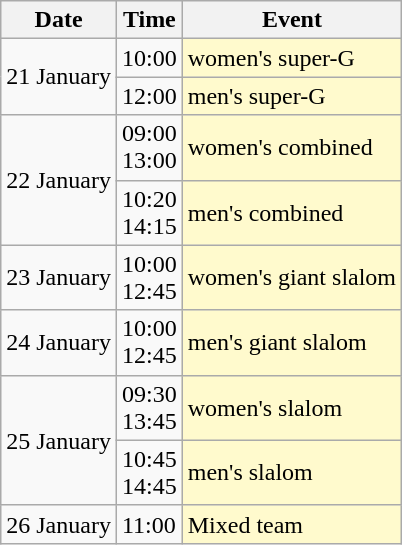<table class=wikitable>
<tr>
<th>Date</th>
<th>Time</th>
<th>Event</th>
</tr>
<tr>
<td rowspan=2>21 January</td>
<td>10:00</td>
<td style="background:lemonchiffon">women's super-G</td>
</tr>
<tr>
<td>12:00</td>
<td style="background:lemonchiffon">men's super-G</td>
</tr>
<tr>
<td rowspan=2>22 January</td>
<td>09:00<br>13:00</td>
<td style="background:lemonchiffon">women's combined</td>
</tr>
<tr>
<td>10:20<br>14:15</td>
<td style="background:lemonchiffon">men's combined</td>
</tr>
<tr>
<td>23 January</td>
<td>10:00<br>12:45</td>
<td style="background:lemonchiffon">women's giant slalom</td>
</tr>
<tr>
<td>24 January</td>
<td>10:00<br>12:45</td>
<td style="background:lemonchiffon">men's giant slalom</td>
</tr>
<tr>
<td rowspan=2>25 January</td>
<td>09:30<br>13:45</td>
<td style="background:lemonchiffon">women's slalom</td>
</tr>
<tr>
<td>10:45<br>14:45</td>
<td style="background:lemonchiffon">men's slalom</td>
</tr>
<tr>
<td>26 January</td>
<td>11:00</td>
<td style="background:lemonchiffon">Mixed team</td>
</tr>
</table>
